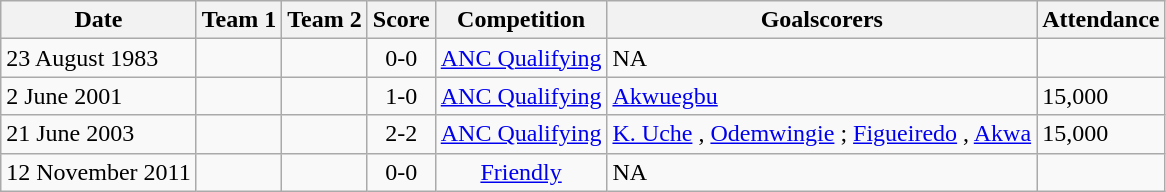<table class="wikitable">
<tr>
<th>Date</th>
<th>Team 1</th>
<th>Team 2</th>
<th>Score</th>
<th>Competition</th>
<th>Goalscorers</th>
<th>Attendance</th>
</tr>
<tr>
<td>23 August 1983</td>
<td></td>
<td></td>
<td align=center>0-0</td>
<td align=center><a href='#'>ANC Qualifying</a></td>
<td>NA</td>
<td></td>
</tr>
<tr>
<td>2 June 2001</td>
<td></td>
<td></td>
<td align=center>1-0</td>
<td align=center><a href='#'>ANC Qualifying</a></td>
<td><a href='#'>Akwuegbu</a> </td>
<td>15,000</td>
</tr>
<tr>
<td>21 June 2003</td>
<td></td>
<td></td>
<td align=center>2-2</td>
<td align=center><a href='#'>ANC Qualifying</a></td>
<td><a href='#'>K. Uche</a> , <a href='#'>Odemwingie</a> ; <a href='#'>Figueiredo</a> , <a href='#'>Akwa</a> </td>
<td>15,000</td>
</tr>
<tr>
<td>12 November 2011</td>
<td></td>
<td></td>
<td align=center>0-0</td>
<td align=center><a href='#'>Friendly</a></td>
<td>NA</td>
<td></td>
</tr>
</table>
